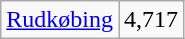<table class="wikitable" style="float:left; margin-right:1em">
<tr>
<td><a href='#'>Rudkøbing</a></td>
<td align="center">4,717</td>
</tr>
</table>
